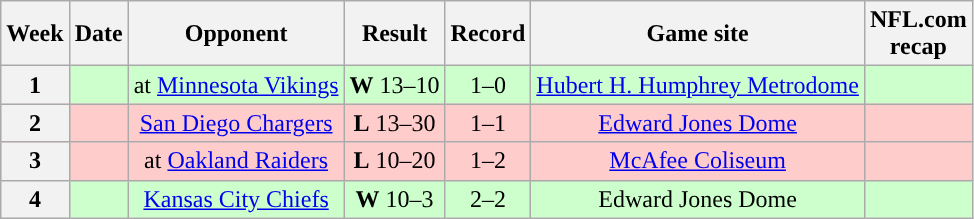<table class="wikitable" style="text-align:center">
<tr>
<th>Week</th>
<th>Date</th>
<th>Opponent</th>
<th>Result</th>
<th>Record</th>
<th>Game site</th>
<th>NFL.com<br>recap</th>
</tr>
<tr style="background:#cfc;">
<th style="text-align:center;">1</th>
<td style="text-align:center;"></td>
<td>at <a href='#'>Minnesota Vikings</a></td>
<td style="text-align:center;"><strong>W</strong> 13–10</td>
<td style="text-align:center;">1–0</td>
<td style="text-align:center;"><a href='#'>Hubert H. Humphrey Metrodome</a></td>
<td></td>
</tr>
<tr style="background:#fcc;">
<th style="text-align:center;">2</th>
<td style="text-align:center;"></td>
<td><a href='#'>San Diego Chargers</a></td>
<td style="text-align:center;"><strong>L</strong> 13–30</td>
<td style="text-align:center;">1–1</td>
<td style="text-align:center;"><a href='#'>Edward Jones Dome</a></td>
<td></td>
</tr>
<tr style="background:#fcc;">
<th style="text-align:center;">3</th>
<td style="text-align:center;"></td>
<td>at <a href='#'>Oakland Raiders</a></td>
<td style="text-align:center;"><strong>L</strong> 10–20</td>
<td style="text-align:center;">1–2</td>
<td style="text-align:center;"><a href='#'>McAfee Coliseum</a></td>
<td></td>
</tr>
<tr style="background:#cfc;">
<th style="text-align:center;">4</th>
<td style="text-align:center;"></td>
<td><a href='#'>Kansas City Chiefs</a></td>
<td style="text-align:center;"><strong>W</strong> 10–3</td>
<td style="text-align:center;">2–2</td>
<td style="text-align:center;">Edward Jones Dome</td>
<td></td>
</tr>
</table>
